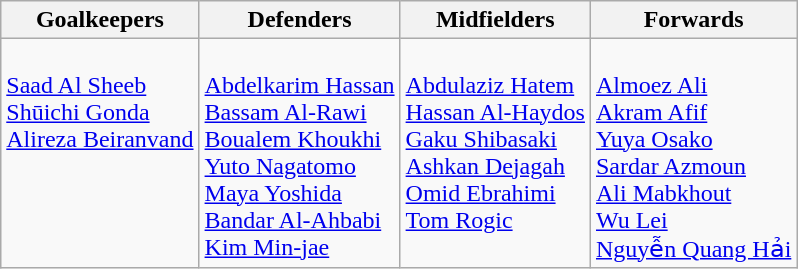<table class="wikitable">
<tr>
<th>Goalkeepers</th>
<th>Defenders</th>
<th>Midfielders</th>
<th>Forwards</th>
</tr>
<tr>
<td valign=top><br> <a href='#'>Saad Al Sheeb</a><br>
 <a href='#'>Shūichi Gonda</a><br>
 <a href='#'>Alireza Beiranvand</a></td>
<td valign=top><br> <a href='#'>Abdelkarim Hassan</a><br>
 <a href='#'>Bassam Al-Rawi</a><br>
 <a href='#'>Boualem Khoukhi</a><br>
 <a href='#'>Yuto Nagatomo</a><br>
 <a href='#'>Maya Yoshida</a><br>
 <a href='#'>Bandar Al-Ahbabi</a><br>
 <a href='#'>Kim Min-jae</a></td>
<td valign=top><br> <a href='#'>Abdulaziz Hatem</a><br>
 <a href='#'>Hassan Al-Haydos</a><br>
 <a href='#'>Gaku Shibasaki</a><br>
 <a href='#'>Ashkan Dejagah</a><br>
 <a href='#'>Omid Ebrahimi</a><br>
 <a href='#'>Tom Rogic</a></td>
<td valign=top><br> <a href='#'>Almoez Ali</a><br>
 <a href='#'>Akram Afif</a><br>
 <a href='#'>Yuya Osako</a><br>
 <a href='#'>Sardar Azmoun</a><br>
 <a href='#'>Ali Mabkhout</a><br>
 <a href='#'>Wu Lei</a><br>
 <a href='#'>Nguyễn Quang Hải</a></td>
</tr>
</table>
